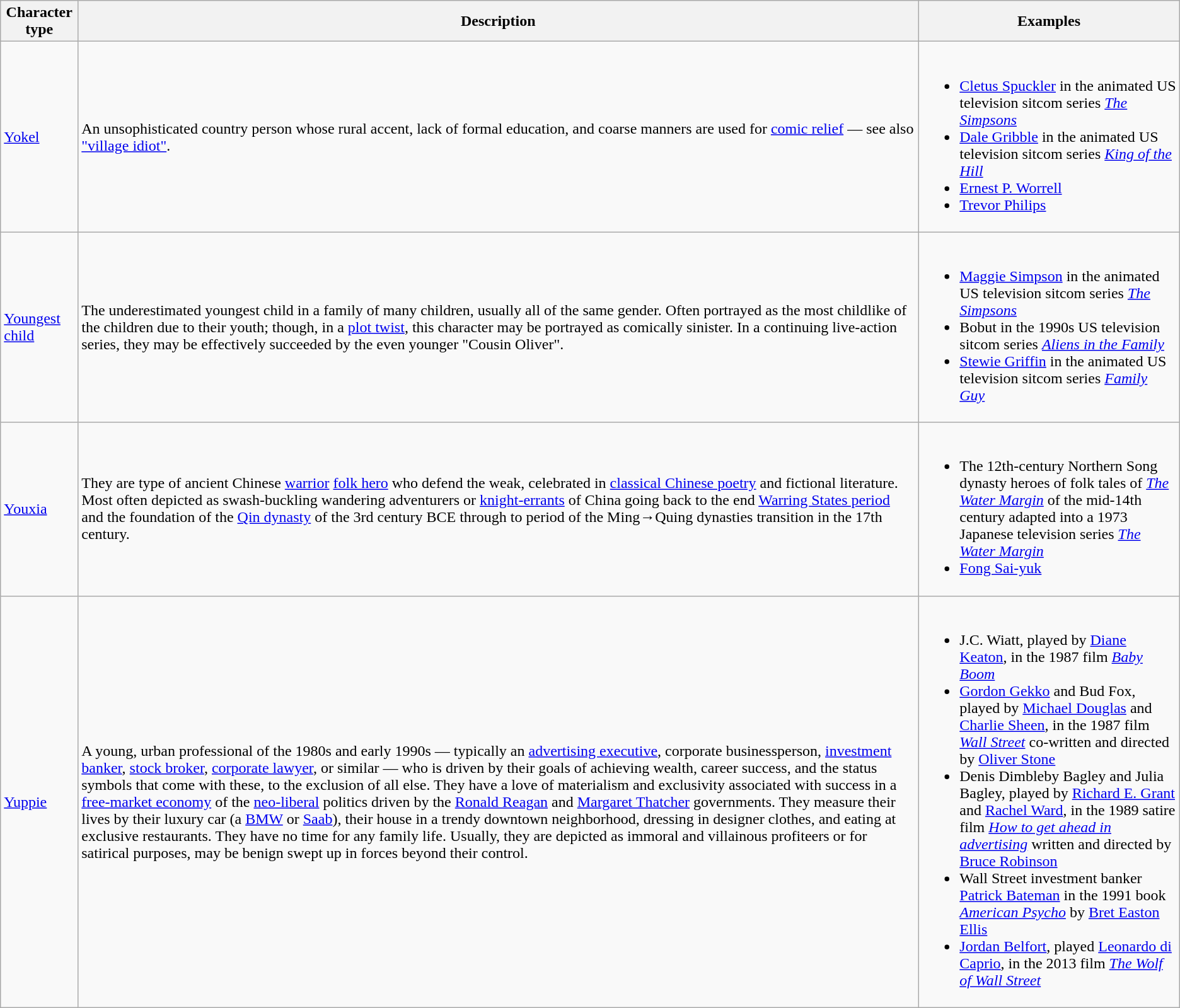<table class="wikitable">
<tr>
<th>Character type</th>
<th>Description</th>
<th>Examples</th>
</tr>
<tr>
<td><a href='#'>Yokel</a></td>
<td>An unsophisticated country person whose rural accent, lack of formal education, and coarse manners are used for <a href='#'>comic relief</a> — see also <a href='#'>"village idiot"</a>.</td>
<td><br><ul><li><a href='#'>Cletus Spuckler</a> in the animated US television sitcom series <em><a href='#'>The Simpsons</a></em></li><li><a href='#'>Dale Gribble</a> in the animated US television sitcom series <em><a href='#'>King of the Hill</a></em></li><li><a href='#'>Ernest P. Worrell</a></li><li><a href='#'>Trevor Philips</a></li></ul></td>
</tr>
<tr>
<td><a href='#'>Youngest child</a></td>
<td>The underestimated youngest child in a family of many children, usually all of the same gender. Often portrayed as the most childlike of the children due to their youth; though, in a <a href='#'>plot twist</a>, this character may be portrayed as comically sinister. In a continuing live-action series, they may be effectively succeeded by the even younger "Cousin Oliver".</td>
<td><br><ul><li><a href='#'>Maggie Simpson</a> in the animated US television sitcom series <em><a href='#'>The Simpsons</a></em></li><li>Bobut in the 1990s US television sitcom series <em><a href='#'>Aliens in the Family</a></em></li><li><a href='#'>Stewie Griffin</a> in the animated US television sitcom series <em><a href='#'>Family Guy</a></em></li></ul></td>
</tr>
<tr>
<td><a href='#'>Youxia</a></td>
<td>They are type of ancient Chinese <a href='#'>warrior</a> <a href='#'>folk hero</a> who defend the weak, celebrated in <a href='#'>classical Chinese poetry</a> and fictional literature. Most often depicted as swash-buckling wandering adventurers or <a href='#'>knight-errants</a> of China going back to the end <a href='#'>Warring States period</a> and the foundation of the <a href='#'>Qin dynasty</a> of the 3rd century BCE through to period of the Ming→Quing dynasties transition in the 17th century.</td>
<td><br><ul><li>The 12th-century Northern Song dynasty heroes of folk tales of <em><a href='#'>The Water Margin</a></em> of the mid-14th century adapted into a 1973 Japanese television series <a href='#'><em>The Water Margin</em></a></li><li><a href='#'>Fong Sai-yuk</a></li></ul></td>
</tr>
<tr>
<td><a href='#'>Yuppie</a></td>
<td>A young, urban professional of the 1980s and early 1990s — typically an <a href='#'>advertising executive</a>, corporate businessperson, <a href='#'>investment banker</a>, <a href='#'>stock broker</a>, <a href='#'>corporate lawyer</a>, or similar — who is driven by their goals of achieving wealth, career success, and the status symbols that come with these, to the exclusion of all else. They have a love of materialism and exclusivity associated with success in a <a href='#'>free-market economy</a> of the <a href='#'>neo-liberal</a> politics driven by the <a href='#'>Ronald Reagan</a> and <a href='#'>Margaret Thatcher</a> governments. They measure their lives by their luxury car (a <a href='#'>BMW</a> or <a href='#'>Saab</a>), their house in a trendy downtown neighborhood, dressing in designer clothes, and eating at exclusive restaurants. They have no time for any family life. Usually, they are depicted as immoral and villainous profiteers or for satirical purposes, may be benign swept up in forces beyond their control.</td>
<td><br><ul><li>J.C. Wiatt, played by <a href='#'>Diane Keaton</a>, in the 1987 film <a href='#'><em>Baby Boom</em></a></li><li><a href='#'>Gordon Gekko</a> and Bud Fox, played by <a href='#'>Michael Douglas</a> and <a href='#'>Charlie Sheen</a>, in the 1987 film <a href='#'><em>Wall Street</em></a> co-written and directed by <a href='#'>Oliver Stone</a></li><li>Denis Dimbleby Bagley and Julia Bagley, played by <a href='#'>Richard E. Grant</a> and <a href='#'>Rachel Ward</a>, in the 1989 satire film <em><a href='#'>How to get ahead in advertising</a></em> written and directed by <a href='#'>Bruce Robinson</a></li><li>Wall Street investment banker <a href='#'>Patrick Bateman</a> in the 1991 book <em><a href='#'>American Psycho</a></em> by <a href='#'>Bret Easton Ellis</a></li><li><a href='#'>Jordan Belfort</a>, played <a href='#'>Leonardo di Caprio</a>, in the 2013 film <em><a href='#'>The Wolf of Wall Street</a></em></li></ul></td>
</tr>
</table>
